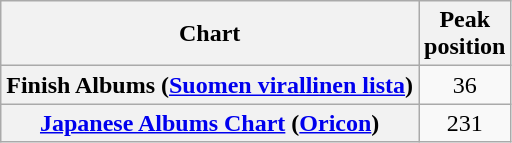<table class="wikitable sortable plainrowheaders">
<tr>
<th scope="col">Chart</th>
<th scope="col">Peak<br>position</th>
</tr>
<tr>
<th scope="row">Finish Albums (<a href='#'>Suomen virallinen lista</a>)</th>
<td align="center">36</td>
</tr>
<tr>
<th scope="row"><a href='#'>Japanese Albums Chart</a> (<a href='#'>Oricon</a>)</th>
<td align="center">231</td>
</tr>
</table>
